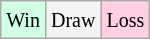<table class="wikitable">
<tr>
<td style="background-color: #d0ffe3;"><small>Win</small></td>
<td style="background-color: #f3f3f3;"><small>Draw</small></td>
<td style="background-color: #ffd0e3;"><small>Loss</small></td>
</tr>
</table>
